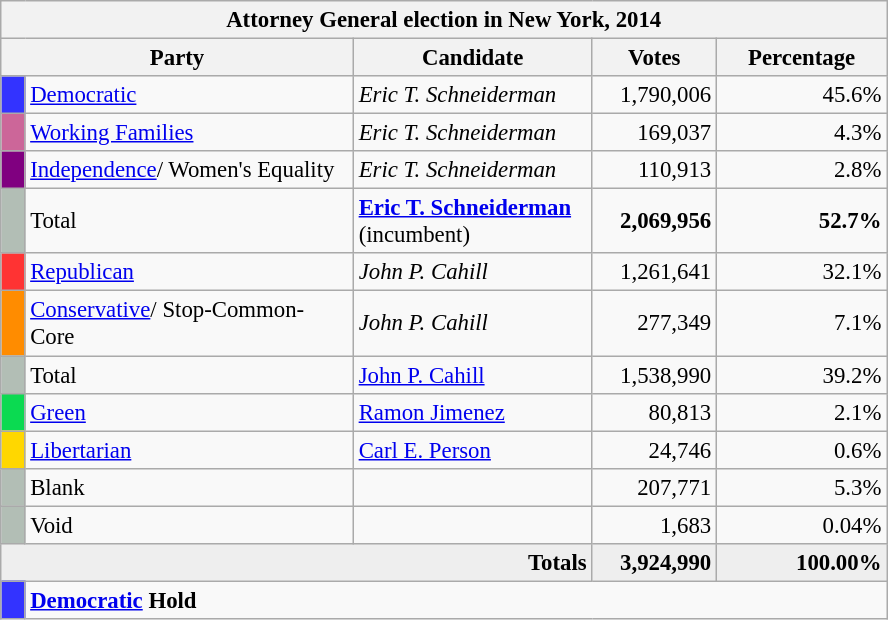<table class="wikitable" style="font-size:95%;">
<tr>
<th colspan="5">Attorney General election in New York, 2014</th>
</tr>
<tr>
<th colspan="2" style="width: 15em">Party</th>
<th style="width: 10em">Candidate</th>
<th style="width: 5em">Votes</th>
<th style="width: 7em">Percentage</th>
</tr>
<tr>
<th style="background-color:#3333FF; width: 3px"></th>
<td style="width: 130px"><a href='#'>Democratic</a></td>
<td><em>Eric T. Schneiderman</em></td>
<td align="right">1,790,006</td>
<td align="right">45.6%</td>
</tr>
<tr>
<th style="background-color:#CC6699; width: 3px"></th>
<td style="width: 130px"><a href='#'>Working Families</a></td>
<td><em>Eric T. Schneiderman</em></td>
<td align="right">169,037</td>
<td align="right">4.3%</td>
</tr>
<tr>
<th style="background-color:#800080; width: 3px"></th>
<td style="width: 130px"><a href='#'>Independence</a>/ Women's Equality</td>
<td><em>Eric T. Schneiderman</em></td>
<td align="right">110,913</td>
<td align="right">2.8%</td>
</tr>
<tr>
<th style="background-color:#B2BEB5; width: 3px"></th>
<td style="width: 130px">Total</td>
<td><strong><a href='#'>Eric T. Schneiderman</a></strong> (incumbent)</td>
<td align="right"><strong>2,069,956</strong></td>
<td align="right"><strong>52.7%</strong></td>
</tr>
<tr>
<th style="background-color:#FF3333; width: 3px"></th>
<td style="width: 130px"><a href='#'>Republican</a></td>
<td><em>John P. Cahill</em></td>
<td align="right">1,261,641</td>
<td align="right">32.1%</td>
</tr>
<tr>
<th style="background-color:#FF8C00; width: 3px"></th>
<td style="width: 130px"><a href='#'>Conservative</a>/ Stop-Common-Core</td>
<td><em>John P. Cahill</em></td>
<td align="right">277,349</td>
<td align="right">7.1%</td>
</tr>
<tr>
<th style="background-color:#B2BEB5; width: 3px"></th>
<td style="width: 130px">Total</td>
<td><a href='#'>John P. Cahill</a></td>
<td align="right">1,538,990</td>
<td align="right">39.2%</td>
</tr>
<tr>
<th style="background-color:#0BDA51; width: 3px"></th>
<td style="width: 130px"><a href='#'>Green</a></td>
<td><a href='#'>Ramon Jimenez</a></td>
<td align="right">80,813</td>
<td align="right">2.1%</td>
</tr>
<tr>
<th style="background-color:#FFD700; width: 3px"></th>
<td style="width: 130px"><a href='#'>Libertarian</a></td>
<td><a href='#'>Carl E. Person</a></td>
<td align="right">24,746</td>
<td align="right">0.6%</td>
</tr>
<tr>
<th style="background-color:#B2BEB5; width: 3px"></th>
<td style="width: 130px">Blank</td>
<td align="right"></td>
<td align="right">207,771</td>
<td align="right">5.3%</td>
</tr>
<tr>
<th style="background-color:#B2BEB5; width: 3px"></th>
<td style="width: 130px">Void</td>
<td align="right"></td>
<td align="right">1,683</td>
<td align="right">0.04%</td>
</tr>
<tr bgcolor="#EEEEEE">
<td colspan="3" align="right"><strong>Totals</strong></td>
<td align="right"><strong>3,924,990</strong></td>
<td align="right"><strong>100.00%</strong></td>
</tr>
<tr>
<th style="background-color:#3333FF; width: 3px"></th>
<td colspan="5"><strong><a href='#'>Democratic</a> Hold</strong></td>
</tr>
</table>
